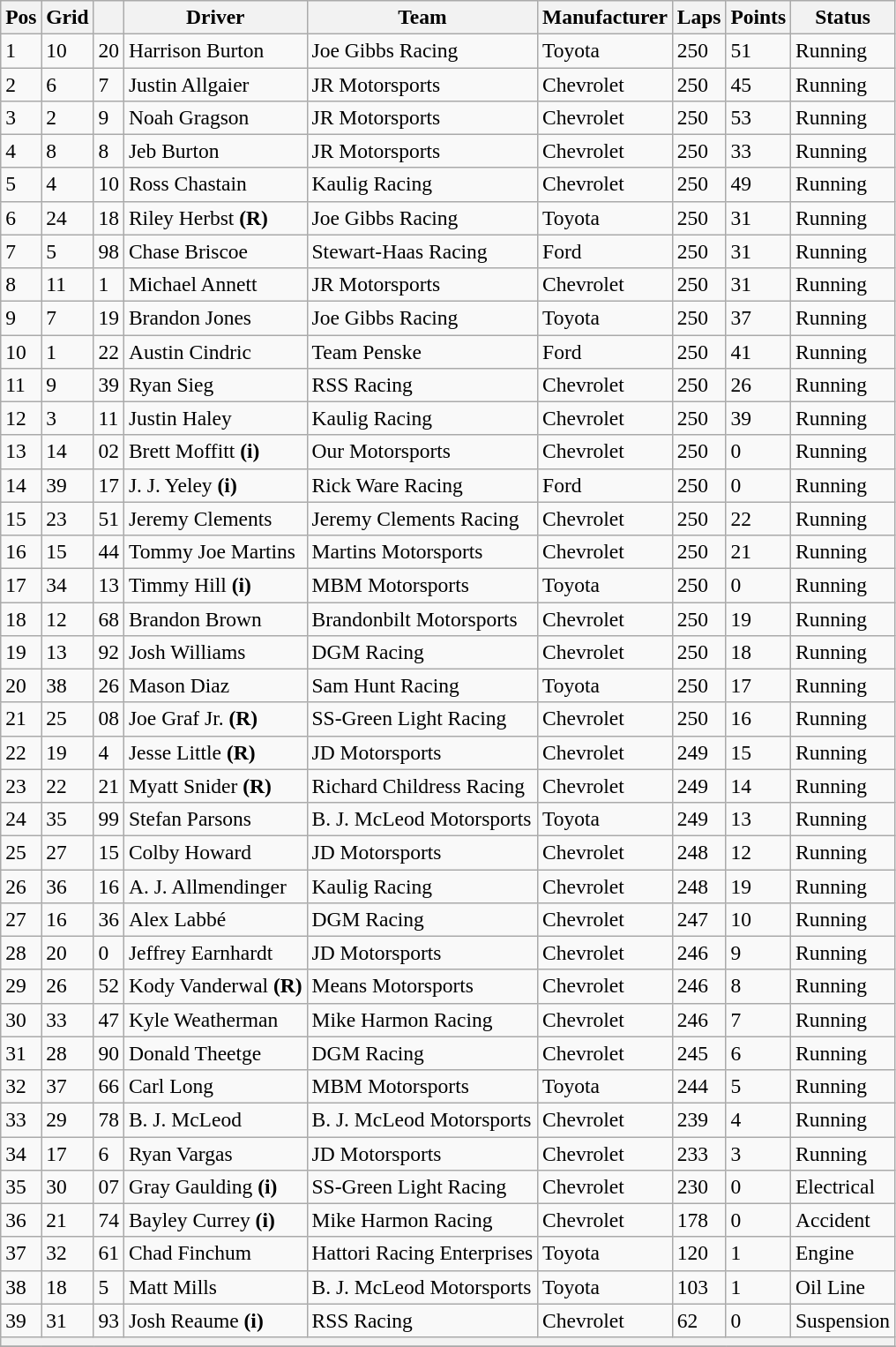<table class="wikitable" style="font-size:98%">
<tr>
<th>Pos</th>
<th>Grid</th>
<th></th>
<th>Driver</th>
<th>Team</th>
<th>Manufacturer</th>
<th>Laps</th>
<th>Points</th>
<th>Status</th>
</tr>
<tr>
<td>1</td>
<td>10</td>
<td>20</td>
<td>Harrison Burton</td>
<td>Joe Gibbs Racing</td>
<td>Toyota</td>
<td>250</td>
<td>51</td>
<td>Running</td>
</tr>
<tr>
<td>2</td>
<td>6</td>
<td>7</td>
<td>Justin Allgaier</td>
<td>JR Motorsports</td>
<td>Chevrolet</td>
<td>250</td>
<td>45</td>
<td>Running</td>
</tr>
<tr>
<td>3</td>
<td>2</td>
<td>9</td>
<td>Noah Gragson</td>
<td>JR Motorsports</td>
<td>Chevrolet</td>
<td>250</td>
<td>53</td>
<td>Running</td>
</tr>
<tr>
<td>4</td>
<td>8</td>
<td>8</td>
<td>Jeb Burton</td>
<td>JR Motorsports</td>
<td>Chevrolet</td>
<td>250</td>
<td>33</td>
<td>Running</td>
</tr>
<tr>
<td>5</td>
<td>4</td>
<td>10</td>
<td>Ross Chastain</td>
<td>Kaulig Racing</td>
<td>Chevrolet</td>
<td>250</td>
<td>49</td>
<td>Running</td>
</tr>
<tr>
<td>6</td>
<td>24</td>
<td>18</td>
<td>Riley Herbst <strong>(R)</strong></td>
<td>Joe Gibbs Racing</td>
<td>Toyota</td>
<td>250</td>
<td>31</td>
<td>Running</td>
</tr>
<tr>
<td>7</td>
<td>5</td>
<td>98</td>
<td>Chase Briscoe</td>
<td>Stewart-Haas Racing</td>
<td>Ford</td>
<td>250</td>
<td>31</td>
<td>Running</td>
</tr>
<tr>
<td>8</td>
<td>11</td>
<td>1</td>
<td>Michael Annett</td>
<td>JR Motorsports</td>
<td>Chevrolet</td>
<td>250</td>
<td>31</td>
<td>Running</td>
</tr>
<tr>
<td>9</td>
<td>7</td>
<td>19</td>
<td>Brandon Jones</td>
<td>Joe Gibbs Racing</td>
<td>Toyota</td>
<td>250</td>
<td>37</td>
<td>Running</td>
</tr>
<tr>
<td>10</td>
<td>1</td>
<td>22</td>
<td>Austin Cindric</td>
<td>Team Penske</td>
<td>Ford</td>
<td>250</td>
<td>41</td>
<td>Running</td>
</tr>
<tr>
<td>11</td>
<td>9</td>
<td>39</td>
<td>Ryan Sieg</td>
<td>RSS Racing</td>
<td>Chevrolet</td>
<td>250</td>
<td>26</td>
<td>Running</td>
</tr>
<tr>
<td>12</td>
<td>3</td>
<td>11</td>
<td>Justin Haley</td>
<td>Kaulig Racing</td>
<td>Chevrolet</td>
<td>250</td>
<td>39</td>
<td>Running</td>
</tr>
<tr>
<td>13</td>
<td>14</td>
<td>02</td>
<td>Brett Moffitt <strong>(i)</strong></td>
<td>Our Motorsports</td>
<td>Chevrolet</td>
<td>250</td>
<td>0</td>
<td>Running</td>
</tr>
<tr>
<td>14</td>
<td>39</td>
<td>17</td>
<td>J. J. Yeley <strong>(i)</strong></td>
<td>Rick Ware Racing</td>
<td>Ford</td>
<td>250</td>
<td>0</td>
<td>Running</td>
</tr>
<tr>
<td>15</td>
<td>23</td>
<td>51</td>
<td>Jeremy Clements</td>
<td>Jeremy Clements Racing</td>
<td>Chevrolet</td>
<td>250</td>
<td>22</td>
<td>Running</td>
</tr>
<tr>
<td>16</td>
<td>15</td>
<td>44</td>
<td>Tommy Joe Martins</td>
<td>Martins Motorsports</td>
<td>Chevrolet</td>
<td>250</td>
<td>21</td>
<td>Running</td>
</tr>
<tr>
<td>17</td>
<td>34</td>
<td>13</td>
<td>Timmy Hill <strong>(i)</strong></td>
<td>MBM Motorsports</td>
<td>Toyota</td>
<td>250</td>
<td>0</td>
<td>Running</td>
</tr>
<tr>
<td>18</td>
<td>12</td>
<td>68</td>
<td>Brandon Brown</td>
<td>Brandonbilt Motorsports</td>
<td>Chevrolet</td>
<td>250</td>
<td>19</td>
<td>Running</td>
</tr>
<tr>
<td>19</td>
<td>13</td>
<td>92</td>
<td>Josh Williams</td>
<td>DGM Racing</td>
<td>Chevrolet</td>
<td>250</td>
<td>18</td>
<td>Running</td>
</tr>
<tr>
<td>20</td>
<td>38</td>
<td>26</td>
<td>Mason Diaz</td>
<td>Sam Hunt Racing</td>
<td>Toyota</td>
<td>250</td>
<td>17</td>
<td>Running</td>
</tr>
<tr>
<td>21</td>
<td>25</td>
<td>08</td>
<td>Joe Graf Jr. <strong>(R)</strong></td>
<td>SS-Green Light Racing</td>
<td>Chevrolet</td>
<td>250</td>
<td>16</td>
<td>Running</td>
</tr>
<tr>
<td>22</td>
<td>19</td>
<td>4</td>
<td>Jesse Little <strong>(R)</strong></td>
<td>JD Motorsports</td>
<td>Chevrolet</td>
<td>249</td>
<td>15</td>
<td>Running</td>
</tr>
<tr>
<td>23</td>
<td>22</td>
<td>21</td>
<td>Myatt Snider <strong>(R)</strong></td>
<td>Richard Childress Racing</td>
<td>Chevrolet</td>
<td>249</td>
<td>14</td>
<td>Running</td>
</tr>
<tr>
<td>24</td>
<td>35</td>
<td>99</td>
<td>Stefan Parsons</td>
<td>B. J. McLeod Motorsports</td>
<td>Toyota</td>
<td>249</td>
<td>13</td>
<td>Running</td>
</tr>
<tr>
<td>25</td>
<td>27</td>
<td>15</td>
<td>Colby Howard</td>
<td>JD Motorsports</td>
<td>Chevrolet</td>
<td>248</td>
<td>12</td>
<td>Running</td>
</tr>
<tr>
<td>26</td>
<td>36</td>
<td>16</td>
<td>A. J. Allmendinger</td>
<td>Kaulig Racing</td>
<td>Chevrolet</td>
<td>248</td>
<td>19</td>
<td>Running</td>
</tr>
<tr>
<td>27</td>
<td>16</td>
<td>36</td>
<td>Alex Labbé</td>
<td>DGM Racing</td>
<td>Chevrolet</td>
<td>247</td>
<td>10</td>
<td>Running</td>
</tr>
<tr>
<td>28</td>
<td>20</td>
<td>0</td>
<td>Jeffrey Earnhardt</td>
<td>JD Motorsports</td>
<td>Chevrolet</td>
<td>246</td>
<td>9</td>
<td>Running</td>
</tr>
<tr>
<td>29</td>
<td>26</td>
<td>52</td>
<td>Kody Vanderwal <strong>(R)</strong></td>
<td>Means Motorsports</td>
<td>Chevrolet</td>
<td>246</td>
<td>8</td>
<td>Running</td>
</tr>
<tr>
<td>30</td>
<td>33</td>
<td>47</td>
<td>Kyle Weatherman</td>
<td>Mike Harmon Racing</td>
<td>Chevrolet</td>
<td>246</td>
<td>7</td>
<td>Running</td>
</tr>
<tr>
<td>31</td>
<td>28</td>
<td>90</td>
<td>Donald Theetge</td>
<td>DGM Racing</td>
<td>Chevrolet</td>
<td>245</td>
<td>6</td>
<td>Running</td>
</tr>
<tr>
<td>32</td>
<td>37</td>
<td>66</td>
<td>Carl Long</td>
<td>MBM Motorsports</td>
<td>Toyota</td>
<td>244</td>
<td>5</td>
<td>Running</td>
</tr>
<tr>
<td>33</td>
<td>29</td>
<td>78</td>
<td>B. J. McLeod</td>
<td>B. J. McLeod Motorsports</td>
<td>Chevrolet</td>
<td>239</td>
<td>4</td>
<td>Running</td>
</tr>
<tr>
<td>34</td>
<td>17</td>
<td>6</td>
<td>Ryan Vargas</td>
<td>JD Motorsports</td>
<td>Chevrolet</td>
<td>233</td>
<td>3</td>
<td>Running</td>
</tr>
<tr>
<td>35</td>
<td>30</td>
<td>07</td>
<td>Gray Gaulding <strong>(i)</strong></td>
<td>SS-Green Light Racing</td>
<td>Chevrolet</td>
<td>230</td>
<td>0</td>
<td>Electrical</td>
</tr>
<tr>
<td>36</td>
<td>21</td>
<td>74</td>
<td>Bayley Currey <strong>(i)</strong></td>
<td>Mike Harmon Racing</td>
<td>Chevrolet</td>
<td>178</td>
<td>0</td>
<td>Accident</td>
</tr>
<tr>
<td>37</td>
<td>32</td>
<td>61</td>
<td>Chad Finchum</td>
<td>Hattori Racing Enterprises</td>
<td>Toyota</td>
<td>120</td>
<td>1</td>
<td>Engine</td>
</tr>
<tr>
<td>38</td>
<td>18</td>
<td>5</td>
<td>Matt Mills</td>
<td>B. J. McLeod Motorsports</td>
<td>Toyota</td>
<td>103</td>
<td>1</td>
<td>Oil Line</td>
</tr>
<tr>
<td>39</td>
<td>31</td>
<td>93</td>
<td>Josh Reaume <strong>(i)</strong></td>
<td>RSS Racing</td>
<td>Chevrolet</td>
<td>62</td>
<td>0</td>
<td>Suspension</td>
</tr>
<tr>
<th colspan="9"></th>
</tr>
<tr>
</tr>
</table>
